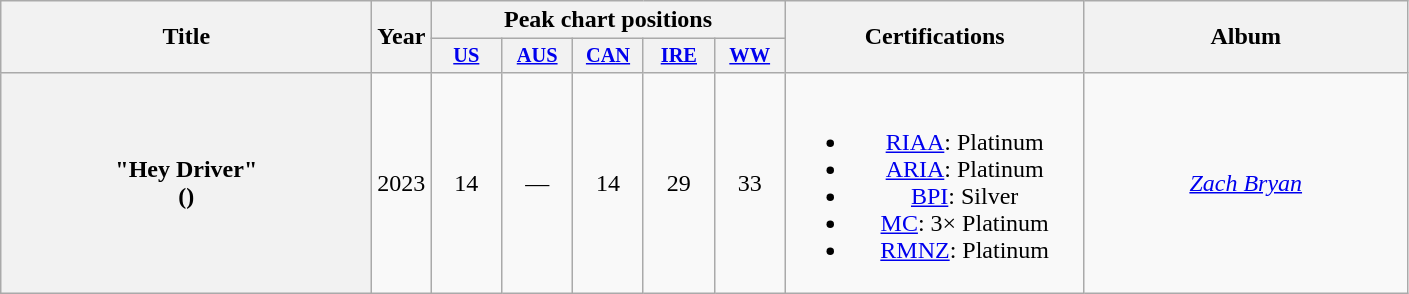<table class="wikitable plainrowheaders" style="text-align:center;" border="1">
<tr>
<th scope="col" rowspan="2" style="width:15em;">Title</th>
<th scope="col" rowspan="2">Year</th>
<th scope="col" colspan="5">Peak chart positions</th>
<th scope="col" rowspan="2" style="width:12em;">Certifications</th>
<th rowspan="2" style="width:13em;">Album</th>
</tr>
<tr>
<th scope="col" style="width:3em;font-size:85%;"><a href='#'>US</a><br></th>
<th scope="col" style="width:3em;font-size:85%;"><a href='#'>AUS</a><br></th>
<th scope="col" style="width:3em;font-size:85%;"><a href='#'>CAN</a><br></th>
<th scope="col" style="width:3em;font-size:85%;"><a href='#'>IRE</a><br></th>
<th scope="col" style="width:3em;font-size:85%;"><a href='#'>WW</a><br></th>
</tr>
<tr>
<th scope="row">"Hey Driver"<br>()</th>
<td rowspan="1">2023</td>
<td>14</td>
<td>—</td>
<td>14</td>
<td>29</td>
<td>33</td>
<td><br><ul><li><a href='#'>RIAA</a>: Platinum</li><li><a href='#'>ARIA</a>: Platinum</li><li><a href='#'>BPI</a>: Silver</li><li><a href='#'>MC</a>: 3× Platinum</li><li><a href='#'>RMNZ</a>: Platinum</li></ul></td>
<td><em><a href='#'>Zach Bryan</a></em></td>
</tr>
</table>
